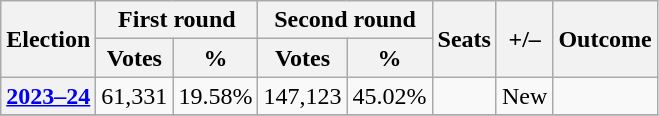<table class=wikitable style=text-align:center>
<tr>
<th rowspan=2>Election</th>
<th colspan=2>First round</th>
<th colspan=2>Second round</th>
<th rowspan=2>Seats</th>
<th rowspan=2>+/–</th>
<th rowspan=2>Outcome</th>
</tr>
<tr>
<th>Votes</th>
<th>%</th>
<th>Votes</th>
<th>%</th>
</tr>
<tr>
<th><a href='#'>2023–24</a></th>
<td>61,331</td>
<td>19.58%</td>
<td>147,123</td>
<td>45.02%</td>
<td></td>
<td>New</td>
<td></td>
</tr>
<tr>
</tr>
</table>
